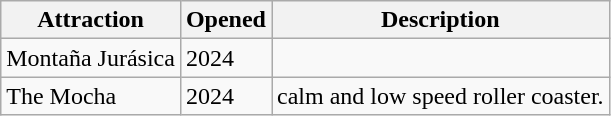<table class="wikitable sortable">
<tr>
<th>Attraction</th>
<th>Opened</th>
<th>Description</th>
</tr>
<tr>
<td>Montaña Jurásica</td>
<td>2024</td>
<td></td>
</tr>
<tr>
<td>The Mocha</td>
<td>2024</td>
<td>calm and low speed roller coaster.</td>
</tr>
</table>
